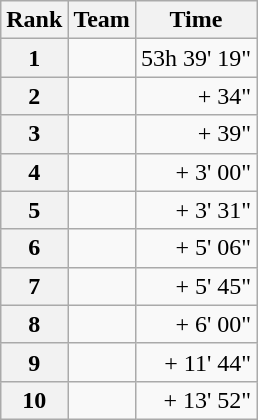<table class="wikitable">
<tr>
<th scope="col">Rank</th>
<th scope="col">Team</th>
<th scope="col">Time</th>
</tr>
<tr>
<th scope="row">1</th>
<td> </td>
<td align="right">53h 39' 19"</td>
</tr>
<tr>
<th scope="row">2</th>
<td> </td>
<td align="right">+ 34"</td>
</tr>
<tr>
<th scope="row">3</th>
<td> </td>
<td align="right">+ 39"</td>
</tr>
<tr>
<th scope="row">4</th>
<td> </td>
<td align="right">+ 3' 00"</td>
</tr>
<tr>
<th scope="row">5</th>
<td> </td>
<td align="right">+ 3' 31"</td>
</tr>
<tr>
<th scope="row">6</th>
<td> </td>
<td align="right">+ 5' 06"</td>
</tr>
<tr>
<th scope="row">7</th>
<td> </td>
<td align="right">+ 5' 45"</td>
</tr>
<tr>
<th scope="row">8</th>
<td> </td>
<td align="right">+ 6' 00"</td>
</tr>
<tr>
<th scope="row">9</th>
<td> </td>
<td align="right">+ 11' 44"</td>
</tr>
<tr>
<th scope="row">10</th>
<td> </td>
<td align="right">+ 13' 52"</td>
</tr>
</table>
